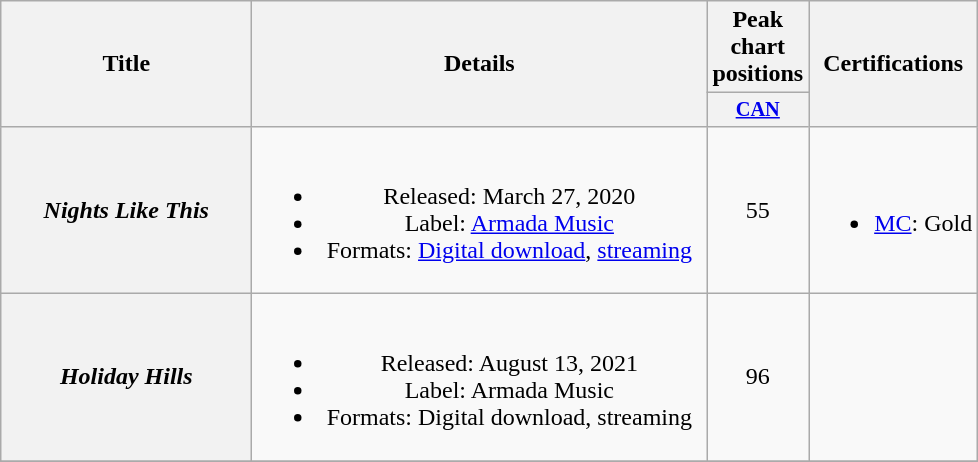<table class="wikitable plainrowheaders" style="text-align:center;">
<tr>
<th scope="col" rowspan="2" style="width:10em;">Title</th>
<th scope="col" rowspan="2" style="width:18.5em;">Details</th>
<th scope="col" colspan="1">Peak chart positions</th>
<th scope="col" rowspan="2">Certifications</th>
</tr>
<tr>
<th scope="col" style="width:3em;font-size:85%;"><a href='#'>CAN</a><br></th>
</tr>
<tr>
<th scope="row"><em>Nights Like This</em></th>
<td><br><ul><li>Released: March 27, 2020</li><li>Label: <a href='#'>Armada Music</a></li><li>Formats: <a href='#'>Digital download</a>, <a href='#'>streaming</a></li></ul></td>
<td>55</td>
<td><br><ul><li><a href='#'>MC</a>: Gold</li></ul></td>
</tr>
<tr>
<th scope="row"><em>Holiday Hills</em></th>
<td><br><ul><li>Released: August 13, 2021</li><li>Label: Armada Music</li><li>Formats: Digital download, streaming</li></ul></td>
<td>96</td>
<td></td>
</tr>
<tr>
</tr>
</table>
